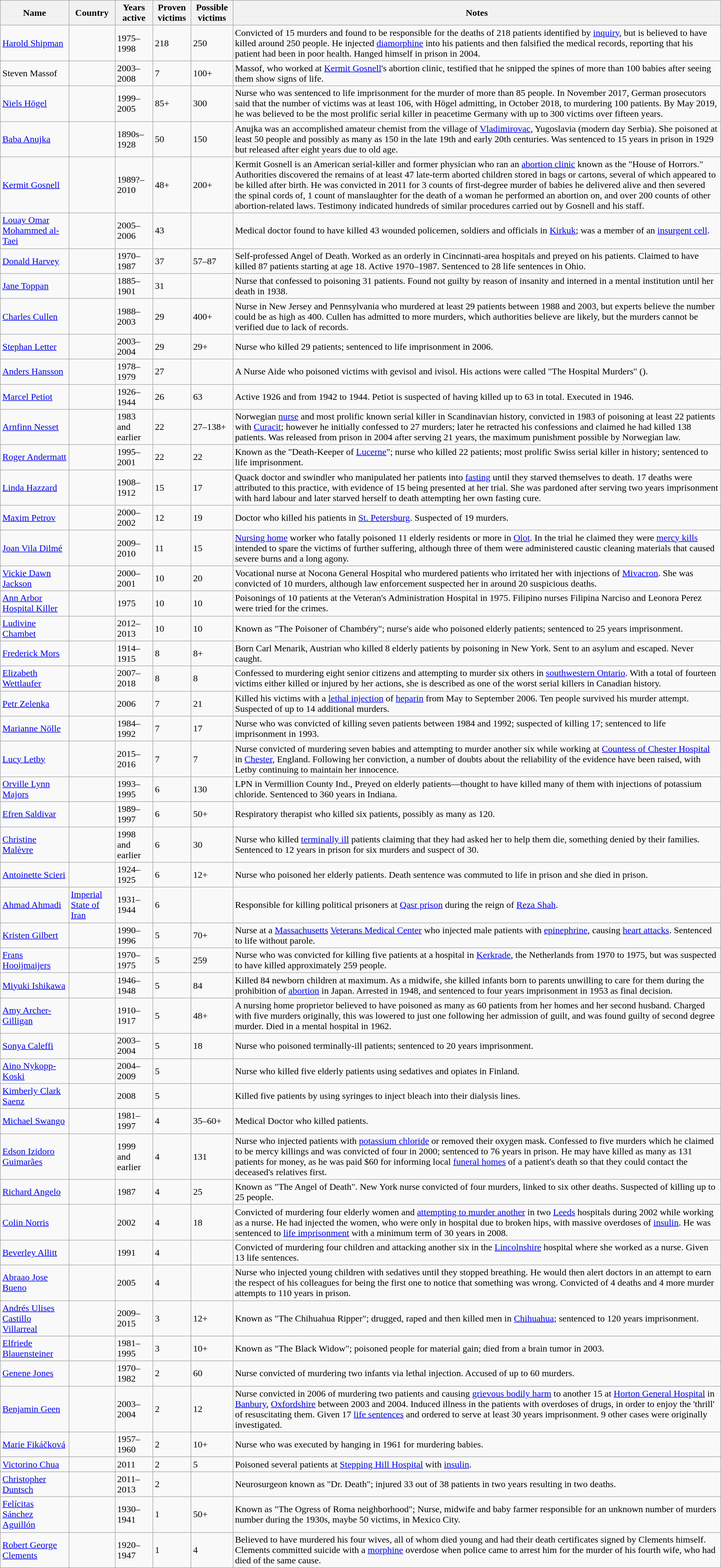<table class="wikitable sortable sticky-header">
<tr>
<th>Name</th>
<th>Country</th>
<th>Years active</th>
<th data-sort-type="number">Proven victims</th>
<th data-sort-type="number">Possible victims</th>
<th>Notes</th>
</tr>
<tr>
<td><a href='#'>Harold Shipman</a></td>
<td></td>
<td>1975–1998</td>
<td>218</td>
<td>250</td>
<td>Convicted of 15 murders and found to be responsible for the deaths of 218 patients identified by <a href='#'>inquiry</a>, but is believed to have killed around 250 people. He injected <a href='#'>diamorphine</a> into his patients and then falsified the medical records, reporting that his patient had been in poor health. Hanged himself in prison in 2004.</td>
</tr>
<tr>
<td>Steven Massof</td>
<td></td>
<td>2003–2008</td>
<td>7</td>
<td>100+</td>
<td>Massof, who worked at <a href='#'>Kermit Gosnell</a>'s abortion clinic, testified that he snipped the spines of more than 100 babies after seeing them show signs of life.</td>
</tr>
<tr>
<td><a href='#'>Niels Högel</a></td>
<td></td>
<td>1999–2005</td>
<td>85+</td>
<td>300</td>
<td>Nurse who was sentenced to life imprisonment for the murder of more than 85 people. In November 2017, German prosecutors said that the number of victims was at least 106, with Högel admitting, in October 2018, to murdering 100 patients. By May 2019, he was believed to be the most prolific serial killer in peacetime Germany with up to 300 victims over fifteen years.</td>
</tr>
<tr>
<td><a href='#'>Baba Anujka</a></td>
<td></td>
<td data-sort-value="1890"> 1890s–1928</td>
<td>50</td>
<td>150</td>
<td>Anujka was an accomplished amateur chemist from the village of <a href='#'>Vladimirovac</a>, Yugoslavia (modern day Serbia). She poisoned at least 50 people and possibly as many as 150 in the late 19th and early 20th centuries. Was sentenced to 15 years in prison in 1929 but released after eight years due to old age.</td>
</tr>
<tr>
<td><a href='#'>Kermit Gosnell</a></td>
<td></td>
<td>1989?–2010</td>
<td>48+</td>
<td>200+</td>
<td>Kermit Gosnell is an American serial-killer and former physician who ran an <a href='#'>abortion clinic</a> known as the "House of Horrors." Authorities discovered the remains of at least 47 late-term aborted children stored in bags or cartons, several of which appeared to be killed after birth. He was convicted in 2011 for 3 counts of first-degree murder of babies he delivered alive and then severed the spinal cords of, 1 count of manslaughter for the death of a woman he performed an abortion on, and over 200 counts of other abortion-related laws. Testimony indicated hundreds of similar procedures carried out by Gosnell and his staff.</td>
</tr>
<tr>
<td><a href='#'>Louay Omar Mohammed al-Taei</a></td>
<td></td>
<td>2005–2006</td>
<td>43</td>
<td></td>
<td>Medical doctor found to have killed 43 wounded policemen, soldiers and officials in <a href='#'>Kirkuk</a>; was a member of an <a href='#'>insurgent cell</a>.</td>
</tr>
<tr>
<td><a href='#'>Donald Harvey</a></td>
<td></td>
<td>1970–1987</td>
<td>37</td>
<td>57–87</td>
<td>Self-professed Angel of Death. Worked as an orderly in Cincinnati-area hospitals and preyed on his patients. Claimed to have killed 87 patients starting at age 18. Active 1970–1987. Sentenced to 28 life sentences in Ohio.</td>
</tr>
<tr>
<td><a href='#'>Jane Toppan</a></td>
<td></td>
<td>1885–1901</td>
<td>31</td>
<td></td>
<td>Nurse that confessed to poisoning 31 patients. Found not guilty by reason of insanity and interned in a mental institution until her death in 1938.</td>
</tr>
<tr>
<td><a href='#'>Charles Cullen</a></td>
<td></td>
<td>1988–2003</td>
<td>29</td>
<td>400+</td>
<td>Nurse in New Jersey and Pennsylvania who murdered at least 29 patients between 1988 and 2003, but experts believe the number could be as high as 400. Cullen has admitted to more murders, which authorities believe are likely, but the murders cannot be verified due to lack of records.</td>
</tr>
<tr>
<td><a href='#'>Stephan Letter</a></td>
<td></td>
<td>2003–2004</td>
<td>29</td>
<td>29+</td>
<td>Nurse who killed 29 patients; sentenced to life imprisonment in 2006.</td>
</tr>
<tr>
<td><a href='#'>Anders Hansson</a></td>
<td></td>
<td>1978–1979</td>
<td>27</td>
<td></td>
<td>A Nurse Aide who poisoned victims with gevisol and ivisol. His actions were called "The Hospital Murders" ().</td>
</tr>
<tr>
<td><a href='#'>Marcel Petiot</a></td>
<td></td>
<td>1926–1944</td>
<td>26</td>
<td>63</td>
<td>Active 1926 and from 1942 to 1944. Petiot is suspected of having killed up to 63 in total. Executed in 1946.</td>
</tr>
<tr>
<td><a href='#'>Arnfinn Nesset</a></td>
<td></td>
<td>1983 and earlier</td>
<td>22</td>
<td>27–138+</td>
<td>Norwegian <a href='#'>nurse</a> and most prolific known serial killer in Scandinavian history, convicted in 1983 of poisoning at least 22 patients with <a href='#'>Curacit</a>; however he initially confessed to 27 murders; later he retracted his confessions and claimed he had killed 138 patients. Was released from prison in 2004 after serving 21 years, the maximum punishment possible by Norwegian law.</td>
</tr>
<tr>
<td><a href='#'>Roger Andermatt</a></td>
<td></td>
<td>1995–2001</td>
<td>22</td>
<td>22</td>
<td>Known as the "Death-Keeper of <a href='#'>Lucerne</a>"; nurse who killed 22 patients; most prolific Swiss serial killer in history; sentenced to life imprisonment.</td>
</tr>
<tr>
<td><a href='#'>Linda Hazzard</a></td>
<td></td>
<td>1908–1912</td>
<td>15</td>
<td>17</td>
<td>Quack doctor and swindler who manipulated her patients into <a href='#'>fasting</a> until they starved themselves to death. 17 deaths were attributed to this practice, with evidence of 15 being presented at her trial. She was pardoned after serving two years imprisonment with hard labour and later starved herself to death attempting her own fasting cure.</td>
</tr>
<tr>
<td><a href='#'>Maxim Petrov</a></td>
<td></td>
<td>2000–2002</td>
<td>12</td>
<td>19</td>
<td>Doctor who killed his patients in <a href='#'>St. Petersburg</a>. Suspected of 19 murders.</td>
</tr>
<tr>
<td><a href='#'>Joan Vila Dilmé</a></td>
<td></td>
<td>2009–2010</td>
<td>11</td>
<td>15</td>
<td><a href='#'>Nursing home</a> worker who fatally poisoned 11 elderly residents or more in <a href='#'>Olot</a>. In the trial he claimed they were <a href='#'>mercy kills</a> intended to spare the victims of further suffering, although three of them were administered caustic cleaning materials that caused severe burns and a long agony.</td>
</tr>
<tr>
<td><a href='#'>Vickie Dawn Jackson</a></td>
<td></td>
<td>2000–2001</td>
<td>10</td>
<td>20</td>
<td>Vocational nurse at Nocona General Hospital who murdered patients who irritated her with injections of <a href='#'>Mivacron</a>. She was convicted of 10 murders, although law enforcement suspected her in around 20 suspicious deaths.</td>
</tr>
<tr>
<td><a href='#'>Ann Arbor Hospital Killer</a></td>
<td></td>
<td>1975</td>
<td>10</td>
<td>10</td>
<td>Poisonings of 10 patients at the Veteran's Administration Hospital in 1975. Filipino nurses Filipina Narciso and Leonora Perez were tried for the crimes.</td>
</tr>
<tr>
<td><a href='#'>Ludivine Chambet</a></td>
<td></td>
<td>2012–2013</td>
<td>10</td>
<td>10</td>
<td>Known as "The Poisoner of Chambéry"; nurse's aide who poisoned elderly patients; sentenced to 25 years imprisonment.</td>
</tr>
<tr>
<td><a href='#'>Frederick Mors</a></td>
<td></td>
<td>1914–1915</td>
<td>8</td>
<td>8+</td>
<td>Born Carl Menarik, Austrian who killed 8 elderly patients by poisoning in New York. Sent to an asylum and escaped. Never caught.</td>
</tr>
<tr>
<td><a href='#'>Elizabeth Wettlaufer</a></td>
<td></td>
<td>2007–2018</td>
<td>8</td>
<td>8</td>
<td>Confessed to murdering eight senior citizens and attempting to murder six others in <a href='#'>southwestern Ontario</a>. With a total of fourteen victims either killed or injured by her actions, she is described as one of the worst serial killers in Canadian history.</td>
</tr>
<tr>
<td><a href='#'>Petr Zelenka</a></td>
<td></td>
<td>2006</td>
<td>7</td>
<td>21</td>
<td>Killed his victims with a <a href='#'>lethal injection</a> of <a href='#'>heparin</a> from May to September 2006. Ten people survived his murder attempt. Suspected of up to 14 additional murders.</td>
</tr>
<tr>
<td><a href='#'>Marianne Nölle</a></td>
<td></td>
<td>1984–1992</td>
<td>7</td>
<td>17</td>
<td>Nurse who was convicted of killing seven patients between 1984 and 1992; suspected of killing 17; sentenced to life imprisonment in 1993.</td>
</tr>
<tr>
<td><a href='#'>Lucy Letby</a></td>
<td></td>
<td>2015–2016</td>
<td>7</td>
<td>7</td>
<td>Nurse convicted of murdering seven babies and attempting to murder another six while working at <a href='#'>Countess of Chester Hospital</a> in <a href='#'>Chester</a>, England. Following her conviction, a number of doubts about the reliability of the evidence have been raised, with Letby continuing to maintain her innocence.</td>
</tr>
<tr>
<td><a href='#'>Orville Lynn Majors</a></td>
<td></td>
<td>1993–1995</td>
<td>6</td>
<td>130</td>
<td>LPN in Vermillion County Ind., Preyed on elderly patients—thought to have killed many of them with injections of potassium chloride. Sentenced to 360 years in Indiana.</td>
</tr>
<tr>
<td><a href='#'>Efren Saldivar</a></td>
<td></td>
<td>1989–1997</td>
<td>6</td>
<td>50+</td>
<td>Respiratory therapist who killed six patients, possibly as many as 120.</td>
</tr>
<tr>
<td><a href='#'>Christine Malèvre</a></td>
<td></td>
<td>1998 and earlier</td>
<td>6</td>
<td>30</td>
<td>Nurse who killed <a href='#'>terminally ill</a> patients claiming that they had asked her to help them die, something denied by their families. Sentenced to 12 years in prison for six murders and suspect of 30.</td>
</tr>
<tr>
<td><a href='#'>Antoinette Scieri</a></td>
<td></td>
<td>1924–1925</td>
<td>6</td>
<td>12+</td>
<td>Nurse who poisoned her elderly patients. Death sentence was commuted to life in prison and she died in prison.</td>
</tr>
<tr>
<td><a href='#'>Ahmad Ahmadi</a></td>
<td> <a href='#'>Imperial State of Iran</a></td>
<td>1931–1944</td>
<td>6</td>
<td></td>
<td>Responsible for killing political prisoners at <a href='#'>Qasr prison</a> during the reign of <a href='#'>Reza Shah</a>.</td>
</tr>
<tr>
<td><a href='#'>Kristen Gilbert</a></td>
<td></td>
<td>1990–1996</td>
<td>5</td>
<td>70+</td>
<td>Nurse at a <a href='#'>Massachusetts</a> <a href='#'>Veterans Medical Center</a> who injected male patients with <a href='#'>epinephrine</a>, causing <a href='#'>heart attacks</a>. Sentenced to life without parole.</td>
</tr>
<tr>
<td><a href='#'>Frans Hooijmaijers</a></td>
<td></td>
<td>1970–1975</td>
<td>5</td>
<td>259</td>
<td>Nurse who was convicted for killing five patients at a hospital in <a href='#'>Kerkrade</a>, the Netherlands from 1970 to 1975, but was suspected to have killed approximately 259 people.</td>
</tr>
<tr>
<td><a href='#'>Miyuki Ishikawa</a></td>
<td></td>
<td>1946–1948</td>
<td>5</td>
<td>84</td>
<td>Killed 84 newborn children at maximum. As a midwife, she killed infants born to parents unwilling to care for them during the prohibition of <a href='#'>abortion</a> in Japan. Arrested in 1948, and sentenced to four years imprisonment in 1953 as final decision.</td>
</tr>
<tr>
<td><a href='#'>Amy Archer-Gilligan</a></td>
<td></td>
<td>1910–1917</td>
<td>5</td>
<td>48+</td>
<td>A nursing home proprietor believed to have poisoned as many as 60 patients from her homes and her second husband. Charged with five murders originally, this was lowered to just one following her admission of guilt, and was found guilty of second degree murder. Died in a mental hospital in 1962.</td>
</tr>
<tr>
<td><a href='#'>Sonya Caleffi</a></td>
<td></td>
<td>2003–2004</td>
<td>5</td>
<td>18</td>
<td>Nurse who poisoned terminally-ill patients; sentenced to 20 years imprisonment.</td>
</tr>
<tr>
<td><a href='#'>Aino Nykopp-Koski</a></td>
<td></td>
<td>2004–2009</td>
<td>5</td>
<td></td>
<td>Nurse who killed five elderly patients using sedatives and opiates in Finland.</td>
</tr>
<tr>
<td><a href='#'>Kimberly Clark Saenz</a></td>
<td></td>
<td>2008</td>
<td>5</td>
<td></td>
<td>Killed five patients by using syringes to inject bleach into their dialysis lines.</td>
</tr>
<tr>
<td><a href='#'>Michael Swango</a></td>
<td><br></td>
<td>1981–1997</td>
<td>4</td>
<td>35–60+</td>
<td>Medical Doctor who killed patients.</td>
</tr>
<tr>
<td><a href='#'>Edson Izidoro Guimarães</a></td>
<td></td>
<td>1999 and earlier</td>
<td>4</td>
<td>131</td>
<td>Nurse who injected patients with <a href='#'>potassium chloride</a> or removed their oxygen mask. Confessed to five murders which he claimed to be mercy killings and was convicted of four in 2000; sentenced to 76 years in prison. He may have killed as many as 131 patients for money, as he was paid $60 for informing local <a href='#'>funeral homes</a> of a patient's death so that they could contact the deceased's relatives first.</td>
</tr>
<tr>
<td><a href='#'>Richard Angelo</a></td>
<td></td>
<td>1987</td>
<td>4</td>
<td>25</td>
<td>Known as "The Angel of Death". New York nurse convicted of four murders, linked to six other deaths. Suspected of killing up to 25 people.</td>
</tr>
<tr>
<td><a href='#'>Colin Norris</a></td>
<td></td>
<td>2002</td>
<td>4</td>
<td>18</td>
<td>Convicted of murdering four elderly women and <a href='#'>attempting to murder another</a> in two <a href='#'>Leeds</a> hospitals during 2002 while working as a nurse. He had injected the women, who were only in hospital due to broken hips, with massive overdoses of <a href='#'>insulin</a>. He was sentenced to <a href='#'>life imprisonment</a> with a minimum term of 30 years in 2008.</td>
</tr>
<tr>
<td><a href='#'>Beverley Allitt</a></td>
<td></td>
<td>1991</td>
<td>4</td>
<td></td>
<td>Convicted of murdering four children and attacking another six in the <a href='#'>Lincolnshire</a> hospital where she worked as a nurse. Given 13 life sentences.</td>
</tr>
<tr>
<td><a href='#'>Abraao Jose Bueno</a></td>
<td></td>
<td>2005</td>
<td>4</td>
<td></td>
<td>Nurse who injected young children with sedatives until they stopped breathing. He would then alert doctors in an attempt to earn the respect of his colleagues for being the first one to notice that something was wrong. Convicted of 4 deaths and 4 more murder attempts to 110 years in prison.</td>
</tr>
<tr>
<td><a href='#'>Andrés Ulises Castillo Villarreal</a></td>
<td></td>
<td>2009–2015</td>
<td>3</td>
<td>12+</td>
<td>Known as "The Chihuahua Ripper"; drugged, raped and then killed men in <a href='#'>Chihuahua</a>; sentenced to 120 years imprisonment.</td>
</tr>
<tr>
<td><a href='#'>Elfriede Blauensteiner</a></td>
<td></td>
<td>1981–1995</td>
<td>3</td>
<td>10+</td>
<td>Known as "The Black Widow"; poisoned people for material gain; died from a brain tumor in 2003.</td>
</tr>
<tr>
<td><a href='#'>Genene Jones</a></td>
<td></td>
<td>1970–1982</td>
<td>2</td>
<td>60</td>
<td>Nurse convicted of murdering two infants via lethal injection. Accused of up to 60 murders.</td>
</tr>
<tr>
<td><a href='#'>Benjamin Geen</a></td>
<td></td>
<td>2003–2004</td>
<td>2</td>
<td>12</td>
<td>Nurse convicted in 2006 of murdering two patients and causing <a href='#'>grievous bodily harm</a> to another 15 at <a href='#'>Horton General Hospital</a> in <a href='#'>Banbury</a>, <a href='#'>Oxfordshire</a> between 2003 and 2004. Induced illness in the patients with overdoses of drugs, in order to enjoy the 'thrill' of resuscitating them. Given 17 <a href='#'>life sentences</a> and ordered to serve at least 30 years imprisonment. 9 other cases were originally investigated.</td>
</tr>
<tr>
<td><a href='#'>Marie Fikáčková</a></td>
<td></td>
<td>1957–1960</td>
<td>2</td>
<td>10+</td>
<td>Nurse who was executed by hanging in 1961 for murdering babies.</td>
</tr>
<tr>
<td><a href='#'>Victorino Chua</a></td>
<td></td>
<td>2011</td>
<td>2</td>
<td>5</td>
<td>Poisoned several patients at <a href='#'>Stepping Hill Hospital</a> with <a href='#'>insulin</a>.</td>
</tr>
<tr>
<td><a href='#'>Christopher Duntsch</a></td>
<td></td>
<td>2011–2013</td>
<td>2</td>
<td></td>
<td>Neurosurgeon known as "Dr. Death"; injured 33 out of 38 patients in two years resulting in two deaths.</td>
</tr>
<tr>
<td><a href='#'>Felícitas Sánchez Aguillón</a></td>
<td></td>
<td>1930–1941</td>
<td>1</td>
<td>50+</td>
<td>Known as "The Ogress of Roma neighborhood"; Nurse, midwife and baby farmer responsible for an unknown number of murders number during the 1930s, maybe 50 victims, in Mexico City.</td>
</tr>
<tr>
<td><a href='#'>Robert George Clements</a></td>
<td></td>
<td>1920–1947</td>
<td>1</td>
<td>4</td>
<td>Believed to have murdered his four wives, all of whom died young and had their death certificates signed by Clements himself. Clements committed suicide with a <a href='#'>morphine</a> overdose when police came to arrest him for the murder of his fourth wife, who had died of the same cause.</td>
</tr>
</table>
